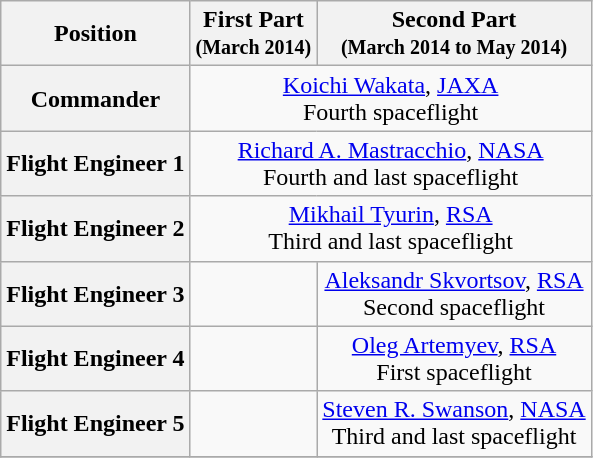<table class="wikitable">
<tr>
<th>Position</th>
<th>First Part<br><small>(March 2014)</small></th>
<th>Second Part<br><small>(March 2014 to May 2014)</small></th>
</tr>
<tr>
<th>Commander</th>
<td colspan=2 align=center> <a href='#'>Koichi Wakata</a>, <a href='#'>JAXA</a><br>Fourth spaceflight</td>
</tr>
<tr>
<th>Flight Engineer 1</th>
<td colspan=2 align=center> <a href='#'>Richard A. Mastracchio</a>, <a href='#'>NASA</a><br>Fourth and last spaceflight</td>
</tr>
<tr>
<th>Flight Engineer 2</th>
<td colspan=2 align=center> <a href='#'>Mikhail Tyurin</a>, <a href='#'>RSA</a><br>Third and last spaceflight</td>
</tr>
<tr>
<th>Flight Engineer 3</th>
<td></td>
<td align=center> <a href='#'>Aleksandr Skvortsov</a>, <a href='#'>RSA</a><br>Second spaceflight</td>
</tr>
<tr>
<th>Flight Engineer 4</th>
<td></td>
<td align=center> <a href='#'>Oleg Artemyev</a>, <a href='#'>RSA</a><br>First spaceflight</td>
</tr>
<tr>
<th>Flight Engineer 5</th>
<td></td>
<td align=center> <a href='#'>Steven R. Swanson</a>, <a href='#'>NASA</a><br>Third and last spaceflight</td>
</tr>
<tr>
</tr>
</table>
